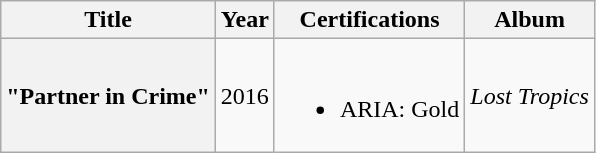<table class="wikitable plainrowheaders" style="text-align:center;">
<tr>
<th scope="col">Title</th>
<th scope="col">Year</th>
<th scope="col">Certifications</th>
<th scope="col">Album</th>
</tr>
<tr>
<th scope="row">"Partner in Crime"</th>
<td>2016</td>
<td><br><ul><li>ARIA: Gold</li></ul></td>
<td><em>Lost Tropics</em></td>
</tr>
</table>
